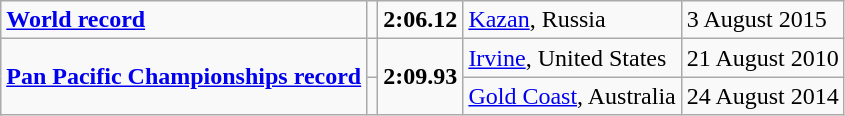<table class="wikitable">
<tr>
<td><strong><a href='#'>World record</a></strong></td>
<td></td>
<td><strong>2:06.12</strong></td>
<td><a href='#'>Kazan</a>, Russia</td>
<td>3 August 2015</td>
</tr>
<tr>
<td rowspan=2><strong><a href='#'>Pan Pacific Championships record</a></strong></td>
<td></td>
<td rowspan=2><strong>2:09.93</strong></td>
<td><a href='#'>Irvine</a>, United States</td>
<td>21 August 2010</td>
</tr>
<tr>
<td></td>
<td><a href='#'>Gold Coast</a>, Australia</td>
<td>24 August 2014</td>
</tr>
</table>
